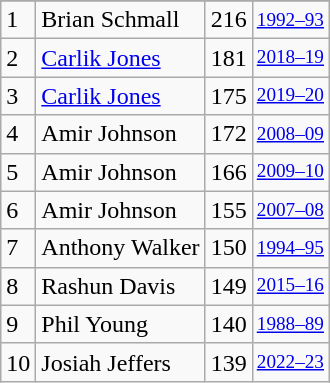<table class="wikitable">
<tr>
</tr>
<tr>
<td>1</td>
<td>Brian Schmall</td>
<td>216</td>
<td style="font-size:80%;"><a href='#'>1992–93</a></td>
</tr>
<tr>
<td>2</td>
<td><a href='#'>Carlik Jones</a></td>
<td>181</td>
<td style="font-size:80%;"><a href='#'>2018–19</a></td>
</tr>
<tr>
<td>3</td>
<td><a href='#'>Carlik Jones</a></td>
<td>175</td>
<td style="font-size:80%;"><a href='#'>2019–20</a></td>
</tr>
<tr>
<td>4</td>
<td>Amir Johnson</td>
<td>172</td>
<td style="font-size:80%;"><a href='#'>2008–09</a></td>
</tr>
<tr>
<td>5</td>
<td>Amir Johnson</td>
<td>166</td>
<td style="font-size:80%;"><a href='#'>2009–10</a></td>
</tr>
<tr>
<td>6</td>
<td>Amir Johnson</td>
<td>155</td>
<td style="font-size:80%;"><a href='#'>2007–08</a></td>
</tr>
<tr>
<td>7</td>
<td>Anthony Walker</td>
<td>150</td>
<td style="font-size:80%;"><a href='#'>1994–95</a></td>
</tr>
<tr>
<td>8</td>
<td>Rashun Davis</td>
<td>149</td>
<td style="font-size:80%;"><a href='#'>2015–16</a></td>
</tr>
<tr>
<td>9</td>
<td>Phil Young</td>
<td>140</td>
<td style="font-size:80%;"><a href='#'>1988–89</a></td>
</tr>
<tr>
<td>10</td>
<td>Josiah Jeffers</td>
<td>139</td>
<td style="font-size:80%;"><a href='#'>2022–23</a></td>
</tr>
</table>
